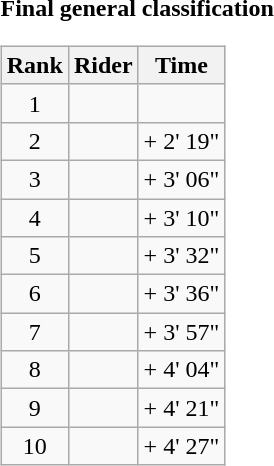<table>
<tr>
<td><strong>Final general classification</strong><br><table class="wikitable">
<tr>
<th scope="col">Rank</th>
<th scope="col">Rider</th>
<th scope="col">Time</th>
</tr>
<tr>
<td style="text-align:center;">1</td>
<td></td>
<td style="text-align:right;"></td>
</tr>
<tr>
<td style="text-align:center;">2</td>
<td></td>
<td style="text-align:right;">+ 2' 19"</td>
</tr>
<tr>
<td style="text-align:center;">3</td>
<td></td>
<td style="text-align:right;">+ 3' 06"</td>
</tr>
<tr>
<td style="text-align:center;">4</td>
<td></td>
<td style="text-align:right;">+ 3' 10"</td>
</tr>
<tr>
<td style="text-align:center;">5</td>
<td></td>
<td style="text-align:right;">+ 3' 32"</td>
</tr>
<tr>
<td style="text-align:center;">6</td>
<td></td>
<td style="text-align:right;">+ 3' 36"</td>
</tr>
<tr>
<td style="text-align:center;">7</td>
<td></td>
<td style="text-align:right;">+ 3' 57"</td>
</tr>
<tr>
<td style="text-align:center;">8</td>
<td></td>
<td style="text-align:right;">+ 4' 04"</td>
</tr>
<tr>
<td style="text-align:center;">9</td>
<td></td>
<td style="text-align:right;">+ 4' 21"</td>
</tr>
<tr>
<td style="text-align:center;">10</td>
<td></td>
<td style="text-align:right;">+ 4' 27"</td>
</tr>
</table>
</td>
</tr>
</table>
